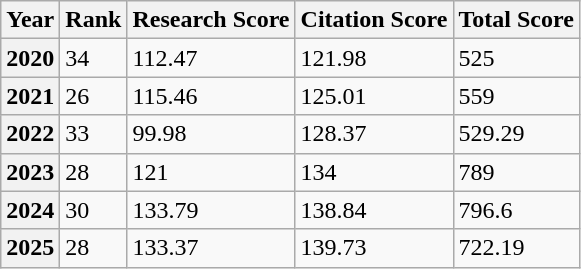<table class="wikitable sortable">
<tr>
<th>Year</th>
<th>Rank</th>
<th>Research Score</th>
<th>Citation Score</th>
<th>Total Score</th>
</tr>
<tr>
<th>2020</th>
<td>34</td>
<td>112.47</td>
<td>121.98</td>
<td>525</td>
</tr>
<tr>
<th>2021</th>
<td>26</td>
<td>115.46</td>
<td>125.01</td>
<td>559</td>
</tr>
<tr>
<th>2022</th>
<td>33</td>
<td>99.98</td>
<td>128.37</td>
<td>529.29</td>
</tr>
<tr>
<th>2023</th>
<td>28</td>
<td>121</td>
<td>134</td>
<td>789</td>
</tr>
<tr>
<th>2024</th>
<td>30</td>
<td>133.79</td>
<td>138.84</td>
<td>796.6</td>
</tr>
<tr>
<th>2025</th>
<td>28</td>
<td>133.37</td>
<td>139.73</td>
<td>722.19</td>
</tr>
</table>
